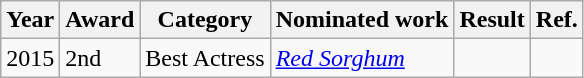<table class="wikitable">
<tr>
<th>Year</th>
<th>Award</th>
<th>Category</th>
<th>Nominated work</th>
<th>Result</th>
<th>Ref.</th>
</tr>
<tr>
<td>2015</td>
<td>2nd</td>
<td>Best Actress</td>
<td><em><a href='#'>Red Sorghum</a></em></td>
<td></td>
<td></td>
</tr>
</table>
